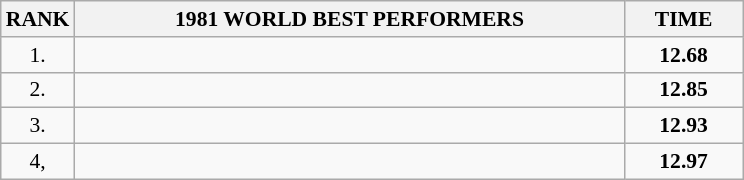<table class="wikitable" style="border-collapse: collapse; font-size: 90%;">
<tr>
<th>RANK</th>
<th align="center" style="width: 25em">1981 WORLD BEST PERFORMERS</th>
<th align="center" style="width: 5em">TIME</th>
</tr>
<tr>
<td align="center">1.</td>
<td></td>
<td align="center"><strong>12.68</strong></td>
</tr>
<tr>
<td align="center">2.</td>
<td></td>
<td align="center"><strong>12.85</strong></td>
</tr>
<tr>
<td align="center">3.</td>
<td></td>
<td align="center"><strong>12.93</strong></td>
</tr>
<tr>
<td align="center">4,</td>
<td></td>
<td align="center"><strong>12.97</strong></td>
</tr>
</table>
